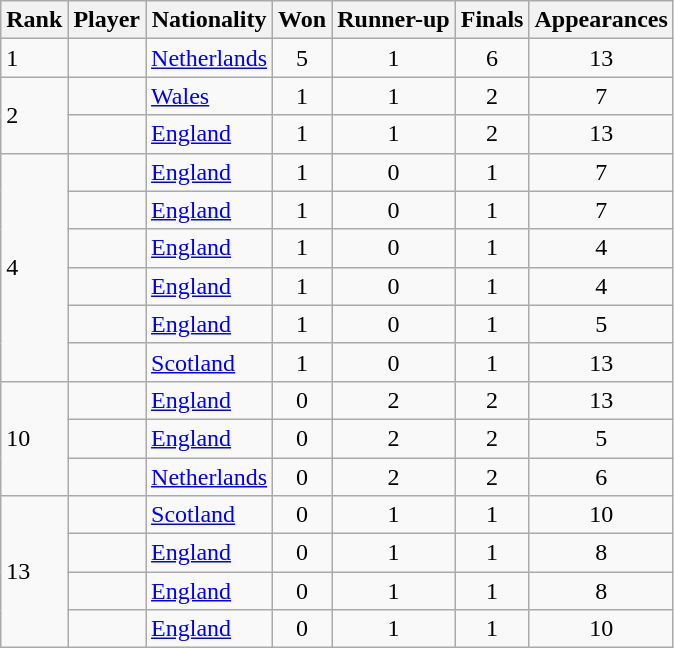<table class="wikitable sortable">
<tr>
<th>Rank</th>
<th>Player</th>
<th>Nationality</th>
<th>Won</th>
<th>Runner-up</th>
<th>Finals</th>
<th>Appearances</th>
</tr>
<tr>
<td rowspan="1">1</td>
<td><strong></strong></td>
<td> <a href='#'>Netherlands</a></td>
<td align=center>5</td>
<td align=center>1</td>
<td align=center>6</td>
<td align=center>13</td>
</tr>
<tr>
<td rowspan="2">2</td>
<td><strong></strong></td>
<td> <a href='#'>Wales</a></td>
<td align=center>1</td>
<td align=center>1</td>
<td align=center>2</td>
<td align=center>7</td>
</tr>
<tr>
<td><strong></strong></td>
<td> <a href='#'>England</a></td>
<td align=center>1</td>
<td align=center>1</td>
<td align=center>2</td>
<td align=center>13</td>
</tr>
<tr>
<td rowspan="6">4</td>
<td><strong></strong></td>
<td> <a href='#'>England</a></td>
<td align=center>1</td>
<td align=center>0</td>
<td align=center>1</td>
<td align=center>7</td>
</tr>
<tr>
<td><strong></strong></td>
<td> <a href='#'>England</a></td>
<td align=center>1</td>
<td align=center>0</td>
<td align=center>1</td>
<td align=center>7</td>
</tr>
<tr>
<td><strong></strong></td>
<td> <a href='#'>England</a></td>
<td align=center>1</td>
<td align=center>0</td>
<td align=center>1</td>
<td align=center>4</td>
</tr>
<tr>
<td><strong></strong></td>
<td> <a href='#'>England</a></td>
<td align=center>1</td>
<td align=center>0</td>
<td align=center>1</td>
<td align=center>4</td>
</tr>
<tr>
<td></td>
<td> <a href='#'>England</a></td>
<td align=center>1</td>
<td align=center>0</td>
<td align=center>1</td>
<td align=center>5</td>
</tr>
<tr>
<td><strong></strong></td>
<td> <a href='#'>Scotland</a></td>
<td align=center>1</td>
<td align=center>0</td>
<td align=center>1</td>
<td align=center>13</td>
</tr>
<tr>
<td rowspan="3">10</td>
<td><strong></strong></td>
<td> <a href='#'>England</a></td>
<td align=center>0</td>
<td align=center>2</td>
<td align=center>2</td>
<td align=center>13</td>
</tr>
<tr>
<td></td>
<td> <a href='#'>England</a></td>
<td align=center>0</td>
<td align=center>2</td>
<td align=center>2</td>
<td align=center>5</td>
</tr>
<tr>
<td><strong></strong></td>
<td> <a href='#'>Netherlands</a></td>
<td align=center>0</td>
<td align=center>2</td>
<td align=center>2</td>
<td align=center>6</td>
</tr>
<tr>
<td rowspan="4">13</td>
<td><strong></strong></td>
<td> <a href='#'>Scotland</a></td>
<td align=center>0</td>
<td align=center>1</td>
<td align=center>1</td>
<td align=center>10</td>
</tr>
<tr>
<td><strong></strong></td>
<td> <a href='#'>England</a></td>
<td align=center>0</td>
<td align=center>1</td>
<td align=center>1</td>
<td align=center>8</td>
</tr>
<tr>
<td></td>
<td> <a href='#'>England</a></td>
<td align=center>0</td>
<td align=center>1</td>
<td align=center>1</td>
<td align=center>8</td>
</tr>
<tr>
<td><strong></strong></td>
<td> <a href='#'>England</a></td>
<td align=center>0</td>
<td align=center>1</td>
<td align=center>1</td>
<td align=center>10</td>
</tr>
</table>
